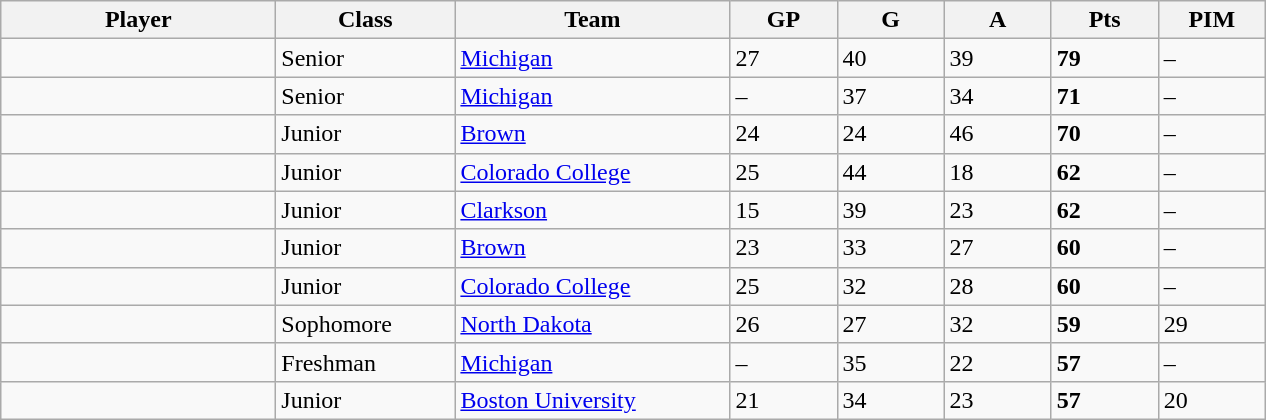<table class="wikitable sortable">
<tr>
<th style="width: 11em;">Player</th>
<th style="width: 7em;">Class</th>
<th style="width: 11em;">Team</th>
<th style="width: 4em;">GP</th>
<th style="width: 4em;">G</th>
<th style="width: 4em;">A</th>
<th style="width: 4em;">Pts</th>
<th style="width: 4em;">PIM</th>
</tr>
<tr>
<td></td>
<td>Senior</td>
<td><a href='#'>Michigan</a></td>
<td>27</td>
<td>40</td>
<td>39</td>
<td><strong>79</strong></td>
<td>–</td>
</tr>
<tr>
<td></td>
<td>Senior</td>
<td><a href='#'>Michigan</a></td>
<td>–</td>
<td>37</td>
<td>34</td>
<td><strong>71</strong></td>
<td>–</td>
</tr>
<tr>
<td></td>
<td>Junior</td>
<td><a href='#'>Brown</a></td>
<td>24</td>
<td>24</td>
<td>46</td>
<td><strong>70</strong></td>
<td>–</td>
</tr>
<tr>
<td></td>
<td>Junior</td>
<td><a href='#'>Colorado College</a></td>
<td>25</td>
<td>44</td>
<td>18</td>
<td><strong>62</strong></td>
<td>–</td>
</tr>
<tr>
<td></td>
<td>Junior</td>
<td><a href='#'>Clarkson</a></td>
<td>15</td>
<td>39</td>
<td>23</td>
<td><strong>62</strong></td>
<td>–</td>
</tr>
<tr>
<td></td>
<td>Junior</td>
<td><a href='#'>Brown</a></td>
<td>23</td>
<td>33</td>
<td>27</td>
<td><strong>60</strong></td>
<td>–</td>
</tr>
<tr>
<td></td>
<td>Junior</td>
<td><a href='#'>Colorado College</a></td>
<td>25</td>
<td>32</td>
<td>28</td>
<td><strong>60</strong></td>
<td>–</td>
</tr>
<tr>
<td></td>
<td>Sophomore</td>
<td><a href='#'>North Dakota</a></td>
<td>26</td>
<td>27</td>
<td>32</td>
<td><strong>59</strong></td>
<td>29</td>
</tr>
<tr>
<td></td>
<td>Freshman</td>
<td><a href='#'>Michigan</a></td>
<td>–</td>
<td>35</td>
<td>22</td>
<td><strong>57</strong></td>
<td>–</td>
</tr>
<tr>
<td></td>
<td>Junior</td>
<td><a href='#'>Boston University</a></td>
<td>21</td>
<td>34</td>
<td>23</td>
<td><strong>57</strong></td>
<td>20</td>
</tr>
</table>
